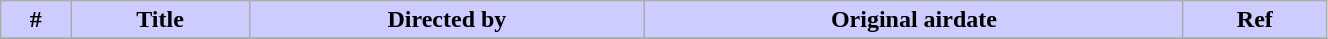<table class="wikitable plainrowheaders" style="width:70%;">
<tr style="color:black">
<th style="background: #CCCCFF">#</th>
<th style="background: #CCCCFF">Title</th>
<th style="background: #CCCCFF">Directed by</th>
<th style="background: #CCCCFF">Original airdate</th>
<th style="background: #CCCCFF">Ref</th>
</tr>
<tr>
</tr>
</table>
